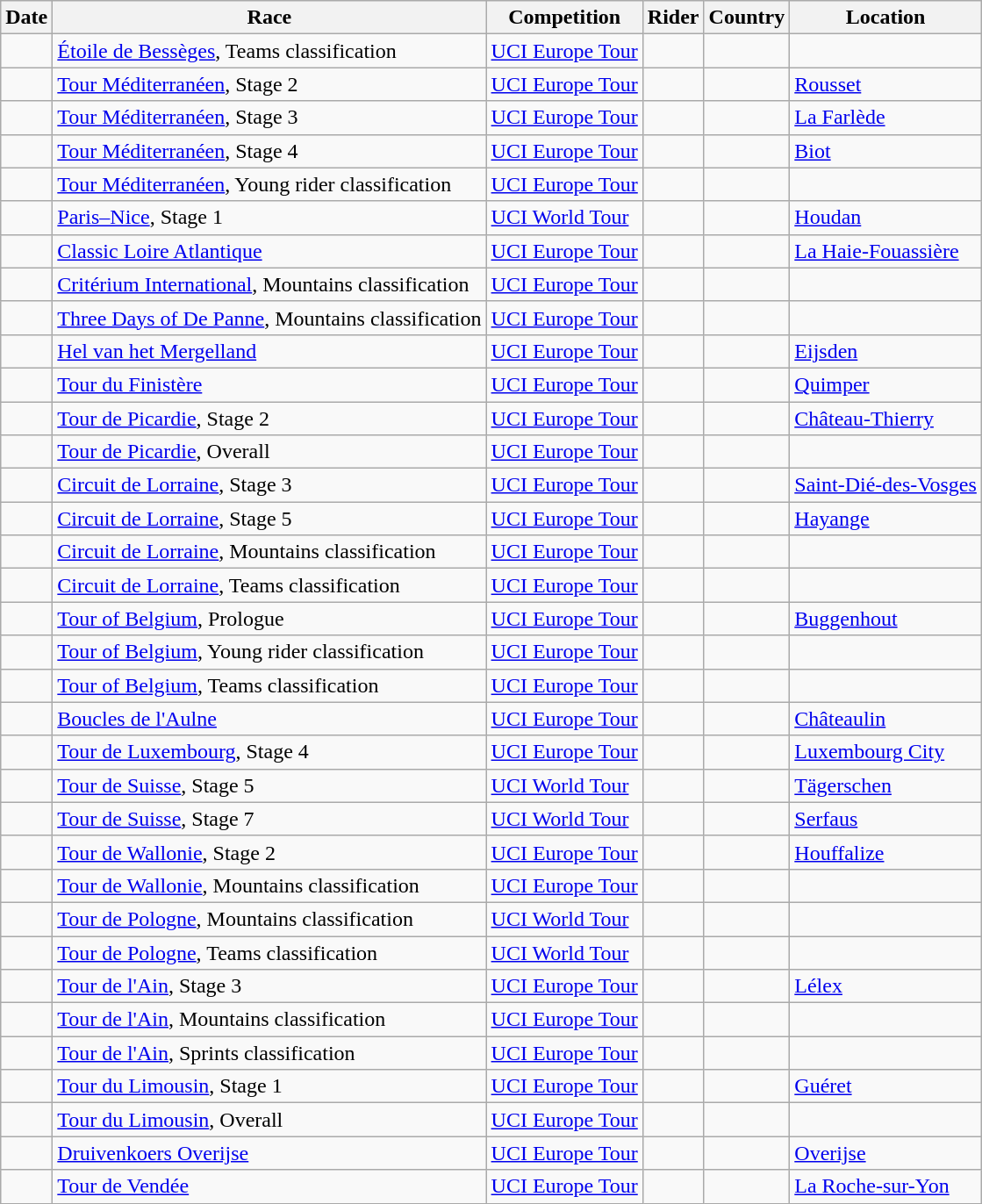<table class="wikitable sortable">
<tr>
<th>Date</th>
<th>Race</th>
<th>Competition</th>
<th>Rider</th>
<th>Country</th>
<th>Location</th>
</tr>
<tr>
<td></td>
<td><a href='#'>Étoile de Bessèges</a>, Teams classification</td>
<td><a href='#'>UCI Europe Tour</a></td>
<td style="text-align:center;"></td>
<td></td>
<td></td>
</tr>
<tr>
<td></td>
<td><a href='#'>Tour Méditerranéen</a>, Stage 2</td>
<td><a href='#'>UCI Europe Tour</a></td>
<td></td>
<td></td>
<td><a href='#'>Rousset</a></td>
</tr>
<tr>
<td></td>
<td><a href='#'>Tour Méditerranéen</a>, Stage 3</td>
<td><a href='#'>UCI Europe Tour</a></td>
<td></td>
<td></td>
<td><a href='#'>La Farlède</a></td>
</tr>
<tr>
<td></td>
<td><a href='#'>Tour Méditerranéen</a>, Stage 4</td>
<td><a href='#'>UCI Europe Tour</a></td>
<td></td>
<td></td>
<td><a href='#'>Biot</a></td>
</tr>
<tr>
<td></td>
<td><a href='#'>Tour Méditerranéen</a>, Young rider classification</td>
<td><a href='#'>UCI Europe Tour</a></td>
<td></td>
<td></td>
<td></td>
</tr>
<tr>
<td></td>
<td><a href='#'>Paris–Nice</a>, Stage 1</td>
<td><a href='#'>UCI World Tour</a></td>
<td></td>
<td></td>
<td><a href='#'>Houdan</a></td>
</tr>
<tr>
<td></td>
<td><a href='#'>Classic Loire Atlantique</a></td>
<td><a href='#'>UCI Europe Tour</a></td>
<td></td>
<td></td>
<td><a href='#'>La Haie-Fouassière</a></td>
</tr>
<tr>
<td></td>
<td><a href='#'>Critérium International</a>, Mountains classification</td>
<td><a href='#'>UCI Europe Tour</a></td>
<td></td>
<td></td>
<td></td>
</tr>
<tr>
<td></td>
<td><a href='#'>Three Days of De Panne</a>, Mountains classification</td>
<td><a href='#'>UCI Europe Tour</a></td>
<td></td>
<td></td>
<td></td>
</tr>
<tr>
<td></td>
<td><a href='#'>Hel van het Mergelland</a></td>
<td><a href='#'>UCI Europe Tour</a></td>
<td></td>
<td></td>
<td><a href='#'>Eijsden</a></td>
</tr>
<tr>
<td></td>
<td><a href='#'>Tour du Finistère</a></td>
<td><a href='#'>UCI Europe Tour</a></td>
<td></td>
<td></td>
<td><a href='#'>Quimper</a></td>
</tr>
<tr>
<td></td>
<td><a href='#'>Tour de Picardie</a>, Stage 2</td>
<td><a href='#'>UCI Europe Tour</a></td>
<td></td>
<td></td>
<td><a href='#'>Château-Thierry</a></td>
</tr>
<tr>
<td></td>
<td><a href='#'>Tour de Picardie</a>, Overall</td>
<td><a href='#'>UCI Europe Tour</a></td>
<td></td>
<td></td>
<td></td>
</tr>
<tr>
<td></td>
<td><a href='#'>Circuit de Lorraine</a>, Stage 3</td>
<td><a href='#'>UCI Europe Tour</a></td>
<td></td>
<td></td>
<td><a href='#'>Saint-Dié-des-Vosges</a></td>
</tr>
<tr>
<td></td>
<td><a href='#'>Circuit de Lorraine</a>, Stage 5</td>
<td><a href='#'>UCI Europe Tour</a></td>
<td></td>
<td></td>
<td><a href='#'>Hayange</a></td>
</tr>
<tr>
<td></td>
<td><a href='#'>Circuit de Lorraine</a>, Mountains classification</td>
<td><a href='#'>UCI Europe Tour</a></td>
<td></td>
<td></td>
<td></td>
</tr>
<tr>
<td></td>
<td><a href='#'>Circuit de Lorraine</a>, Teams classification</td>
<td><a href='#'>UCI Europe Tour</a></td>
<td style="text-align:center;"></td>
<td></td>
<td></td>
</tr>
<tr>
<td></td>
<td><a href='#'>Tour of Belgium</a>, Prologue</td>
<td><a href='#'>UCI Europe Tour</a></td>
<td></td>
<td></td>
<td><a href='#'>Buggenhout</a></td>
</tr>
<tr>
<td></td>
<td><a href='#'>Tour of Belgium</a>, Young rider classification</td>
<td><a href='#'>UCI Europe Tour</a></td>
<td></td>
<td></td>
<td></td>
</tr>
<tr>
<td></td>
<td><a href='#'>Tour of Belgium</a>, Teams classification</td>
<td><a href='#'>UCI Europe Tour</a></td>
<td style="text-align:center;"></td>
<td></td>
<td></td>
</tr>
<tr>
<td></td>
<td><a href='#'>Boucles de l'Aulne</a></td>
<td><a href='#'>UCI Europe Tour</a></td>
<td></td>
<td></td>
<td><a href='#'>Châteaulin</a></td>
</tr>
<tr>
<td></td>
<td><a href='#'>Tour de Luxembourg</a>, Stage 4</td>
<td><a href='#'>UCI Europe Tour</a></td>
<td></td>
<td></td>
<td><a href='#'>Luxembourg City</a></td>
</tr>
<tr>
<td></td>
<td><a href='#'>Tour de Suisse</a>, Stage 5</td>
<td><a href='#'>UCI World Tour</a></td>
<td></td>
<td></td>
<td><a href='#'>Tägerschen</a></td>
</tr>
<tr>
<td></td>
<td><a href='#'>Tour de Suisse</a>, Stage 7</td>
<td><a href='#'>UCI World Tour</a></td>
<td></td>
<td></td>
<td><a href='#'>Serfaus</a></td>
</tr>
<tr>
<td></td>
<td><a href='#'>Tour de Wallonie</a>, Stage 2</td>
<td><a href='#'>UCI Europe Tour</a></td>
<td></td>
<td></td>
<td><a href='#'>Houffalize</a></td>
</tr>
<tr>
<td></td>
<td><a href='#'>Tour de Wallonie</a>, Mountains classification</td>
<td><a href='#'>UCI Europe Tour</a></td>
<td></td>
<td></td>
<td></td>
</tr>
<tr>
<td></td>
<td><a href='#'>Tour de Pologne</a>, Mountains classification</td>
<td><a href='#'>UCI World Tour</a></td>
<td></td>
<td></td>
<td></td>
</tr>
<tr>
<td></td>
<td><a href='#'>Tour de Pologne</a>, Teams classification</td>
<td><a href='#'>UCI World Tour</a></td>
<td style="text-align:center;"></td>
<td></td>
<td></td>
</tr>
<tr>
<td></td>
<td><a href='#'>Tour de l'Ain</a>, Stage 3</td>
<td><a href='#'>UCI Europe Tour</a></td>
<td></td>
<td></td>
<td><a href='#'>Lélex</a></td>
</tr>
<tr>
<td></td>
<td><a href='#'>Tour de l'Ain</a>, Mountains classification</td>
<td><a href='#'>UCI Europe Tour</a></td>
<td></td>
<td></td>
<td></td>
</tr>
<tr>
<td></td>
<td><a href='#'>Tour de l'Ain</a>, Sprints classification</td>
<td><a href='#'>UCI Europe Tour</a></td>
<td></td>
<td></td>
<td></td>
</tr>
<tr>
<td></td>
<td><a href='#'>Tour du Limousin</a>, Stage 1</td>
<td><a href='#'>UCI Europe Tour</a></td>
<td></td>
<td></td>
<td><a href='#'>Guéret</a></td>
</tr>
<tr>
<td></td>
<td><a href='#'>Tour du Limousin</a>, Overall</td>
<td><a href='#'>UCI Europe Tour</a></td>
<td></td>
<td></td>
<td></td>
</tr>
<tr>
<td></td>
<td><a href='#'>Druivenkoers Overijse</a></td>
<td><a href='#'>UCI Europe Tour</a></td>
<td></td>
<td></td>
<td><a href='#'>Overijse</a></td>
</tr>
<tr>
<td></td>
<td><a href='#'>Tour de Vendée</a></td>
<td><a href='#'>UCI Europe Tour</a></td>
<td></td>
<td></td>
<td><a href='#'>La Roche-sur-Yon</a></td>
</tr>
</table>
